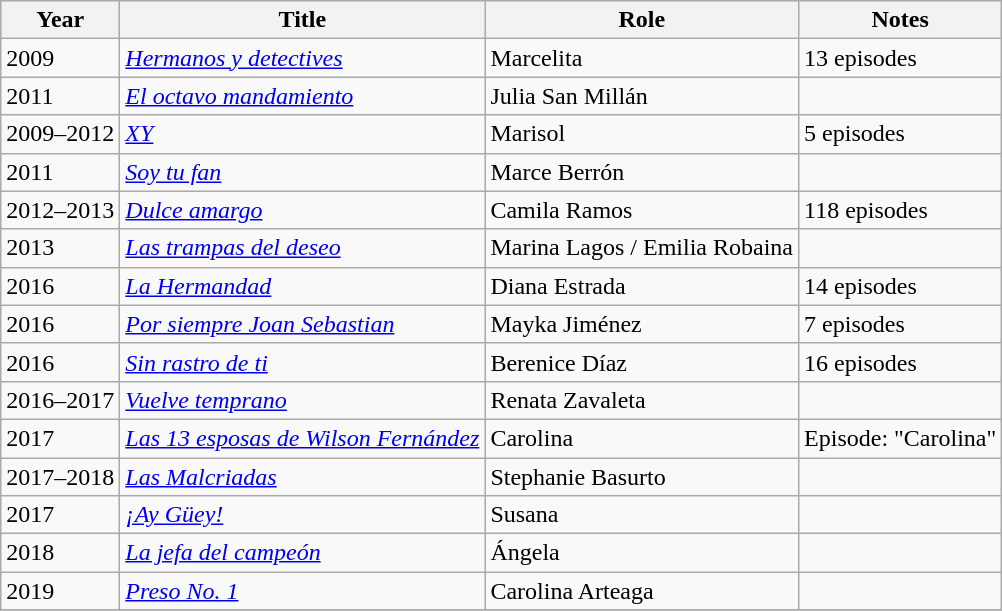<table class="wikitable">
<tr>
<th>Year</th>
<th>Title</th>
<th>Role</th>
<th>Notes</th>
</tr>
<tr>
<td>2009</td>
<td><em><a href='#'>Hermanos y detectives</a></em></td>
<td>Marcelita</td>
<td>13 episodes</td>
</tr>
<tr>
<td>2011</td>
<td><em><a href='#'>El octavo mandamiento</a></em></td>
<td>Julia San Millán</td>
<td></td>
</tr>
<tr>
<td>2009–2012</td>
<td><em><a href='#'>XY</a></em></td>
<td>Marisol</td>
<td>5 episodes</td>
</tr>
<tr>
<td>2011</td>
<td><em><a href='#'>Soy tu fan</a></em></td>
<td>Marce Berrón</td>
<td></td>
</tr>
<tr>
<td>2012–2013</td>
<td><em><a href='#'>Dulce amargo</a></em></td>
<td>Camila Ramos</td>
<td>118 episodes</td>
</tr>
<tr>
<td>2013</td>
<td><em><a href='#'>Las trampas del deseo</a></em></td>
<td>Marina Lagos / Emilia Robaina</td>
<td></td>
</tr>
<tr>
<td>2016</td>
<td><em><a href='#'>La Hermandad</a></em></td>
<td>Diana Estrada</td>
<td>14 episodes</td>
</tr>
<tr>
<td>2016</td>
<td><em><a href='#'>Por siempre Joan Sebastian</a></em></td>
<td>Mayka Jiménez</td>
<td>7 episodes</td>
</tr>
<tr>
<td>2016</td>
<td><em><a href='#'>Sin rastro de ti</a></em></td>
<td>Berenice Díaz</td>
<td>16 episodes</td>
</tr>
<tr>
<td>2016–2017</td>
<td><em><a href='#'>Vuelve temprano</a></em></td>
<td>Renata Zavaleta</td>
<td></td>
</tr>
<tr>
<td>2017</td>
<td><em><a href='#'>Las 13 esposas de Wilson Fernández</a></em></td>
<td>Carolina</td>
<td>Episode: "Carolina"</td>
</tr>
<tr>
<td>2017–2018</td>
<td><em><a href='#'>Las Malcriadas</a></em></td>
<td>Stephanie Basurto</td>
<td></td>
</tr>
<tr>
<td>2017</td>
<td><em><a href='#'>¡Ay Güey!</a></em></td>
<td>Susana</td>
<td></td>
</tr>
<tr>
<td>2018</td>
<td><em><a href='#'>La jefa del campeón</a></em></td>
<td>Ángela</td>
<td></td>
</tr>
<tr>
<td>2019</td>
<td><em><a href='#'>Preso No. 1</a></em></td>
<td>Carolina Arteaga</td>
<td></td>
</tr>
<tr>
</tr>
</table>
